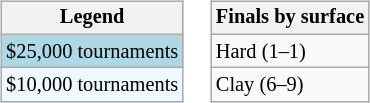<table>
<tr valign=top>
<td><br><table class=wikitable style="font-size:85%">
<tr>
<th>Legend</th>
</tr>
<tr style="background:lightblue;">
<td>$25,000 tournaments</td>
</tr>
<tr style="background:#f0f8ff;">
<td>$10,000 tournaments</td>
</tr>
</table>
</td>
<td><br><table class=wikitable style="font-size:85%">
<tr>
<th>Finals by surface</th>
</tr>
<tr>
<td>Hard (1–1)</td>
</tr>
<tr>
<td>Clay (6–9)</td>
</tr>
</table>
</td>
</tr>
</table>
